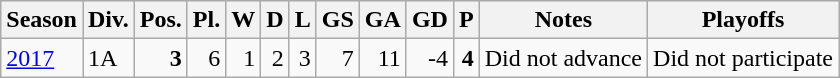<table class="wikitable">
<tr style="background:#efefef;">
<th>Season</th>
<th>Div.</th>
<th>Pos.</th>
<th>Pl.</th>
<th>W</th>
<th>D</th>
<th>L</th>
<th>GS</th>
<th>GA</th>
<th>GD</th>
<th>P</th>
<th>Notes</th>
<th>Playoffs</th>
</tr>
<tr>
<td><a href='#'>2017</a></td>
<td>1A</td>
<td align=right><strong>3</strong></td>
<td align=right>6</td>
<td align=right>1</td>
<td align=right>2</td>
<td align=right>3</td>
<td align=right>7</td>
<td align=right>11</td>
<td align=right>-4</td>
<td align=right><strong>4</strong></td>
<td>Did not advance</td>
<td>Did not participate</td>
</tr>
</table>
